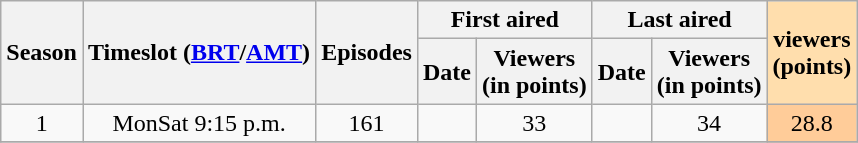<table class="wikitable" style="text-align: center">
<tr>
<th scope="col" rowspan="2">Season</th>
<th scope="col" rowspan="2">Timeslot (<a href='#'>BRT</a>/<a href='#'>AMT</a>)</th>
<th scope="col" rowspan="2" colspan="1">Episodes</th>
<th scope="col" colspan="2">First aired</th>
<th scope="col" colspan="2">Last aired</th>
<th style="background:#ffdead;" rowspan="2"> viewers <br> (points)</th>
</tr>
<tr>
<th scope="col">Date</th>
<th scope="col">Viewers<br>(in points)</th>
<th scope="col">Date</th>
<th scope="col">Viewers<br>(in points)</th>
</tr>
<tr>
<td>1</td>
<td>MonSat 9:15 p.m.</td>
<td>161</td>
<td></td>
<td>33</td>
<td></td>
<td>34</td>
<td style="background:#fc9;">28.8</td>
</tr>
<tr>
</tr>
</table>
